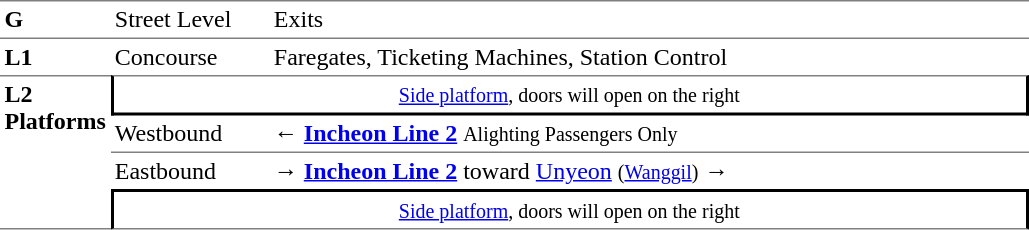<table table border=0 cellspacing=0 cellpadding=3>
<tr>
<td style="border-top:solid 1px gray;border-bottom:solid 1px gray;" width=50 valign=top><strong>G</strong></td>
<td style="border-top:solid 1px gray;border-bottom:solid 1px gray;" width=100 valign=top>Street Level</td>
<td style="border-top:solid 1px gray;border-bottom:solid 1px gray;" width=400 valign=top>Exits</td>
</tr>
<tr>
<td style="border-bottom:solid 0 gray;" width=50 valign=top><strong>L1</strong></td>
<td style="border-bottom:solid 0 gray;" width=100 valign=top>Concourse</td>
<td style="border-bottom:solid 0 gray;" width=500 valign=top>Faregates, Ticketing Machines, Station Control</td>
</tr>
<tr>
<td style="border-top:solid 1px gray;border-bottom:solid 1px gray;" rowspan=4 valign=top><strong>L2<br>Platforms</strong></td>
<td style="border-top:solid 1px gray;border-right:solid 2px black;border-left:solid 2px black;border-bottom:solid 2px black;text-align:center;" colspan=2><small><a href='#'>Side platform</a>, doors will open on the right</small></td>
</tr>
<tr>
<td style="border-bottom:solid 1px gray;">Westbound</td>
<td style="border-bottom:solid 1px gray;">← <a href='#'><span><strong>Incheon Line 2</strong></span></a> <small>Alighting Passengers Only</small></td>
</tr>
<tr>
<td>Eastbound</td>
<td><span>→</span> <a href='#'><span><strong>Incheon Line 2</strong></span></a> toward <a href='#'>Unyeon</a> <small>(<a href='#'>Wanggil</a>)</small> →</td>
</tr>
<tr>
<td style="border-top:solid 2px black;border-right:solid 2px black;border-left:solid 2px black;border-bottom:solid 1px gray;text-align:center;" colspan=2><small><a href='#'>Side platform</a>, doors will open on the right</small></td>
</tr>
</table>
